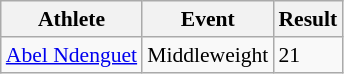<table class=wikitable style=font-size:90%>
<tr>
<th>Athlete</th>
<th>Event</th>
<th>Result</th>
</tr>
<tr>
<td><a href='#'>Abel Ndenguet</a></td>
<td>Middleweight</td>
<td>21</td>
</tr>
</table>
